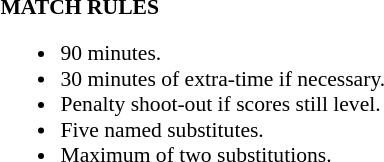<table width=100% style="font-size: 90%">
<tr>
<td width=50% valign=top><br><strong>MATCH RULES</strong><ul><li>90 minutes.</li><li>30 minutes of extra-time if necessary.</li><li>Penalty shoot-out if scores still level.</li><li>Five named substitutes.</li><li>Maximum of two substitutions.</li></ul></td>
</tr>
</table>
